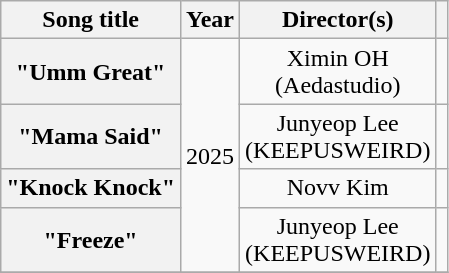<table class="wikitable plainrowheaders" style="text-align:center">
<tr>
<th scope="col">Song title</th>
<th scope="col">Year</th>
<th scope="col">Director(s)</th>
<th scope="col"></th>
</tr>
<tr>
<th scope="row">"Umm Great"</th>
<td rowspan="4">2025</td>
<td>Ximin OH<br>(Aedastudio)</td>
<td></td>
</tr>
<tr>
<th scope="row">"Mama Said"</th>
<td>Junyeop Lee<br>(KEEPUSWEIRD)</td>
<td></td>
</tr>
<tr>
<th scope="row">"Knock Knock"</th>
<td>Novv Kim</td>
<td></td>
</tr>
<tr>
<th scope="row">"Freeze"</th>
<td>Junyeop Lee<br>(KEEPUSWEIRD)</td>
<td></td>
</tr>
<tr>
</tr>
</table>
